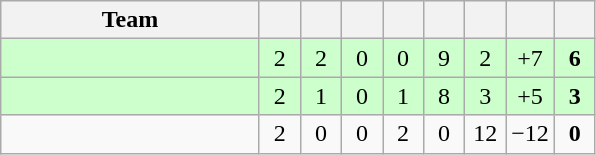<table class="wikitable" style="text-align:center">
<tr>
<th width="165">Team</th>
<th width="20"></th>
<th width="20"></th>
<th width="20"></th>
<th width="20"></th>
<th width="20"></th>
<th width="20"></th>
<th width="20"></th>
<th width="20"></th>
</tr>
<tr bgcolor="#ccffcc">
<td align=left></td>
<td>2</td>
<td>2</td>
<td>0</td>
<td>0</td>
<td>9</td>
<td>2</td>
<td>+7</td>
<td><strong>6</strong></td>
</tr>
<tr bgcolor="#ccffcc">
<td align=left></td>
<td>2</td>
<td>1</td>
<td>0</td>
<td>1</td>
<td>8</td>
<td>3</td>
<td>+5</td>
<td><strong>3</strong></td>
</tr>
<tr>
<td align=left></td>
<td>2</td>
<td>0</td>
<td>0</td>
<td>2</td>
<td>0</td>
<td>12</td>
<td>−12</td>
<td><strong>0</strong></td>
</tr>
</table>
